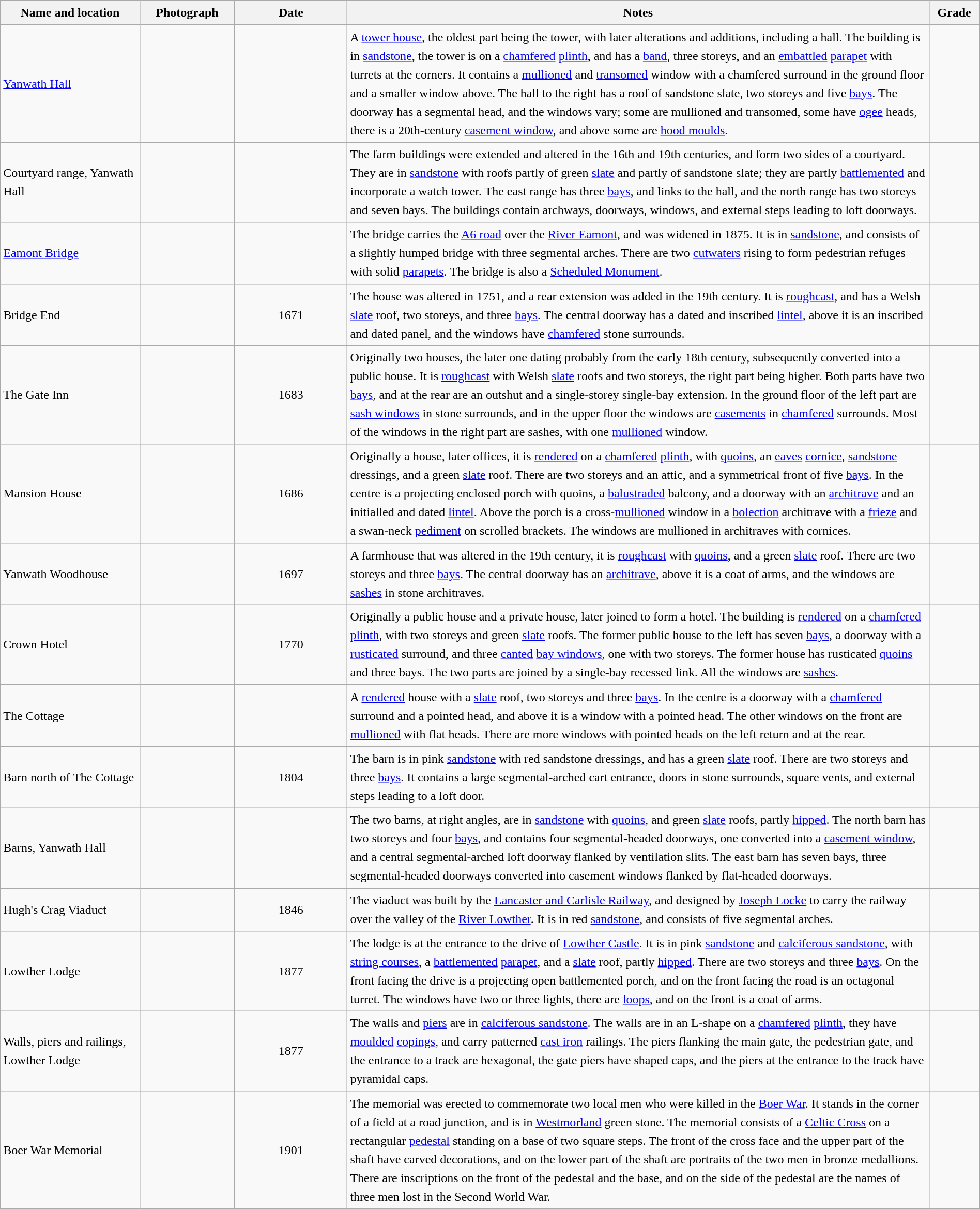<table class="wikitable sortable plainrowheaders" style="width:100%; border:0; text-align:left; line-height:150%;">
<tr>
<th scope="col"  style="width:150px">Name and location</th>
<th scope="col"  style="width:100px" class="unsortable">Photograph</th>
<th scope="col"  style="width:120px">Date</th>
<th scope="col"  style="width:650px" class="unsortable">Notes</th>
<th scope="col"  style="width:50px">Grade</th>
</tr>
<tr>
<td><a href='#'>Yanwath Hall</a><br><small></small></td>
<td></td>
<td align="center"></td>
<td>A <a href='#'>tower house</a>, the oldest part being the tower, with later alterations and additions, including a hall.  The building is in <a href='#'>sandstone</a>, the tower is on a <a href='#'>chamfered</a> <a href='#'>plinth</a>, and has a <a href='#'>band</a>, three storeys, and an <a href='#'>embattled</a> <a href='#'>parapet</a> with turrets at the corners.  It contains a <a href='#'>mullioned</a> and <a href='#'>transomed</a> window with a chamfered surround in the ground floor and a smaller window above.  The hall to the right has a roof of sandstone slate, two storeys and five <a href='#'>bays</a>.  The doorway has a segmental head, and the windows vary; some are mullioned and transomed, some have <a href='#'>ogee</a> heads, there is a 20th-century <a href='#'>casement window</a>, and above some are <a href='#'>hood moulds</a>.</td>
<td align="center" ></td>
</tr>
<tr>
<td>Courtyard range, Yanwath Hall<br><small></small></td>
<td></td>
<td align="center"></td>
<td>The farm buildings were extended and altered in the 16th and 19th centuries, and form two sides of a courtyard.  They are in <a href='#'>sandstone</a> with roofs partly of green <a href='#'>slate</a> and partly of sandstone slate; they are partly <a href='#'>battlemented</a> and incorporate a watch tower.  The east range has three <a href='#'>bays</a>, and links to the hall, and the north range has two storeys and seven bays.  The buildings contain archways, doorways, windows, and external steps leading to loft doorways.</td>
<td align="center" ></td>
</tr>
<tr>
<td><a href='#'>Eamont Bridge</a><br><small></small></td>
<td></td>
<td align="center"></td>
<td>The bridge carries the <a href='#'>A6 road</a> over the <a href='#'>River Eamont</a>, and was widened in 1875.  It is in <a href='#'>sandstone</a>, and consists of a slightly humped bridge with three segmental arches.  There are two <a href='#'>cutwaters</a> rising to form pedestrian refuges with solid <a href='#'>parapets</a>.  The bridge is also a <a href='#'>Scheduled Monument</a>.</td>
<td align="center" ></td>
</tr>
<tr>
<td>Bridge End<br><small></small></td>
<td></td>
<td align="center">1671</td>
<td>The house was altered in 1751, and a rear extension was added in the 19th century.  It is <a href='#'>roughcast</a>, and has a Welsh <a href='#'>slate</a> roof, two storeys, and three <a href='#'>bays</a>.  The central doorway has a dated and inscribed <a href='#'>lintel</a>, above it is an inscribed and dated panel, and the windows have <a href='#'>chamfered</a> stone surrounds.</td>
<td align="center" ></td>
</tr>
<tr>
<td>The Gate Inn<br><small></small></td>
<td></td>
<td align="center">1683</td>
<td>Originally two houses, the later one dating probably from the early 18th century, subsequently converted into a public house.  It is <a href='#'>roughcast</a> with Welsh <a href='#'>slate</a> roofs and two storeys, the right part being higher.  Both parts have two <a href='#'>bays</a>, and at the rear are an outshut and a single-storey single-bay extension.  In the ground floor of the left part are <a href='#'>sash windows</a> in stone surrounds, and in the upper floor the windows are <a href='#'>casements</a> in <a href='#'>chamfered</a> surrounds.  Most of the windows in the right part are sashes, with one <a href='#'>mullioned</a> window.</td>
<td align="center" ></td>
</tr>
<tr>
<td>Mansion House<br><small></small></td>
<td></td>
<td align="center">1686</td>
<td>Originally a house, later offices, it is <a href='#'>rendered</a> on a <a href='#'>chamfered</a> <a href='#'>plinth</a>, with <a href='#'>quoins</a>, an <a href='#'>eaves</a> <a href='#'>cornice</a>, <a href='#'>sandstone</a> dressings, and a green <a href='#'>slate</a> roof.  There are two storeys and an attic, and a symmetrical front of five <a href='#'>bays</a>.  In the centre is a projecting enclosed porch with quoins, a <a href='#'>balustraded</a> balcony, and a doorway with an <a href='#'>architrave</a> and an initialled and dated <a href='#'>lintel</a>.  Above the porch is a cross-<a href='#'>mullioned</a> window in a <a href='#'>bolection</a> architrave with a <a href='#'>frieze</a> and a swan-neck <a href='#'>pediment</a> on scrolled brackets.  The windows are mullioned in architraves with cornices.</td>
<td align="center" ></td>
</tr>
<tr>
<td>Yanwath Woodhouse<br><small></small></td>
<td></td>
<td align="center">1697</td>
<td>A farmhouse that was altered in the 19th century, it is <a href='#'>roughcast</a> with <a href='#'>quoins</a>, and a green <a href='#'>slate</a> roof.  There are two storeys and three <a href='#'>bays</a>.  The central doorway has an <a href='#'>architrave</a>, above it is a coat of arms, and the windows are <a href='#'>sashes</a> in stone architraves.</td>
<td align="center" ></td>
</tr>
<tr>
<td>Crown Hotel<br><small></small></td>
<td></td>
<td align="center">1770</td>
<td>Originally a public house and a private house, later joined to form a hotel.  The building is <a href='#'>rendered</a> on a <a href='#'>chamfered</a> <a href='#'>plinth</a>, with two storeys and green <a href='#'>slate</a> roofs.  The former public house to the left has seven <a href='#'>bays</a>, a doorway with a <a href='#'>rusticated</a> surround, and three <a href='#'>canted</a> <a href='#'>bay windows</a>, one with two storeys.  The former house has rusticated <a href='#'>quoins</a> and three bays.  The two parts are joined by a single-bay recessed link. All the windows are <a href='#'>sashes</a>.</td>
<td align="center" ></td>
</tr>
<tr>
<td>The Cottage<br><small></small></td>
<td></td>
<td align="center"></td>
<td>A <a href='#'>rendered</a> house with a <a href='#'>slate</a> roof, two storeys and three <a href='#'>bays</a>.  In the centre is a doorway with a <a href='#'>chamfered</a> surround and a pointed head, and above it is a window with a pointed head.  The other windows on the front are <a href='#'>mullioned</a> with flat heads.  There are more windows with pointed heads on the left return and at the rear.</td>
<td align="center" ></td>
</tr>
<tr>
<td>Barn north of The Cottage<br><small></small></td>
<td></td>
<td align="center">1804</td>
<td>The barn is in pink <a href='#'>sandstone</a> with red sandstone dressings, and has a green <a href='#'>slate</a> roof.  There are two storeys and three <a href='#'>bays</a>.  It contains a large segmental-arched cart entrance, doors in stone surrounds, square vents, and external steps leading to a loft door.</td>
<td align="center" ></td>
</tr>
<tr>
<td>Barns, Yanwath Hall<br><small></small></td>
<td></td>
<td align="center"></td>
<td>The two barns, at right angles, are in <a href='#'>sandstone</a> with <a href='#'>quoins</a>, and green <a href='#'>slate</a> roofs, partly <a href='#'>hipped</a>.  The north barn has two storeys and four <a href='#'>bays</a>, and contains four segmental-headed doorways, one converted into a <a href='#'>casement window</a>, and a central segmental-arched loft doorway flanked by ventilation slits.  The east barn has seven bays, three segmental-headed doorways converted into casement windows flanked by flat-headed doorways.</td>
<td align="center" ></td>
</tr>
<tr>
<td>Hugh's Crag Viaduct<br><small></small></td>
<td></td>
<td align="center">1846</td>
<td>The viaduct was built by the <a href='#'>Lancaster and Carlisle Railway</a>, and designed by <a href='#'>Joseph Locke</a> to carry the railway over the valley of the <a href='#'>River Lowther</a>.  It is in red <a href='#'>sandstone</a>, and consists of five segmental arches.</td>
<td align="center" ></td>
</tr>
<tr>
<td>Lowther Lodge<br><small></small></td>
<td></td>
<td align="center">1877</td>
<td>The lodge is at the entrance to the drive of <a href='#'>Lowther Castle</a>.  It is in pink <a href='#'>sandstone</a> and <a href='#'>calciferous sandstone</a>, with <a href='#'>string courses</a>, a <a href='#'>battlemented</a> <a href='#'>parapet</a>, and a <a href='#'>slate</a> roof, partly <a href='#'>hipped</a>.  There are two storeys and three <a href='#'>bays</a>.  On the front facing the drive is a projecting open battlemented porch, and on the front facing the road is an octagonal turret.  The windows have two or three lights, there are <a href='#'>loops</a>, and on the front is a coat of arms.</td>
<td align="center" ></td>
</tr>
<tr>
<td>Walls, piers and railings,<br>Lowther Lodge<br><small></small></td>
<td></td>
<td align="center">1877</td>
<td>The walls and <a href='#'>piers</a> are in <a href='#'>calciferous sandstone</a>.  The walls are in an L-shape on a <a href='#'>chamfered</a> <a href='#'>plinth</a>, they have <a href='#'>moulded</a> <a href='#'>copings</a>, and carry patterned <a href='#'>cast iron</a> railings.  The piers flanking the main gate, the pedestrian gate, and the entrance to a track are hexagonal, the gate piers have shaped caps, and the piers at the entrance to the track have pyramidal caps.</td>
<td align="center" ></td>
</tr>
<tr>
<td>Boer War Memorial<br><small></small></td>
<td></td>
<td align="center">1901</td>
<td>The memorial was erected to commemorate two local men who were killed in the <a href='#'>Boer War</a>.  It stands in the corner of a field at a road junction, and is in <a href='#'>Westmorland</a> green stone.  The memorial consists of a <a href='#'>Celtic Cross</a> on a rectangular <a href='#'>pedestal</a> standing on a base of two square steps.  The front of the cross face and the upper part of the shaft have carved decorations, and on the lower part of the shaft are portraits of the two men in bronze medallions.  There are inscriptions on the front of the pedestal and the base, and on the side of the pedestal are the names of three men lost in the Second World War.</td>
<td align="center" ></td>
</tr>
<tr>
</tr>
</table>
